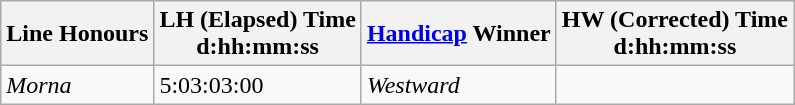<table class="wikitable">
<tr>
<th>Line Honours</th>
<th>LH (Elapsed) Time <br>d:hh:mm:ss</th>
<th><a href='#'>Handicap</a> Winner</th>
<th>HW (Corrected) Time <br>d:hh:mm:ss</th>
</tr>
<tr>
<td><em>Morna</em></td>
<td>5:03:03:00</td>
<td><em>Westward</em></td>
<td></td>
</tr>
</table>
